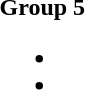<table style="float:left; margin-right:1em">
<tr>
<td><strong>Group 5</strong><br><ul><li></li><li></li></ul></td>
</tr>
</table>
